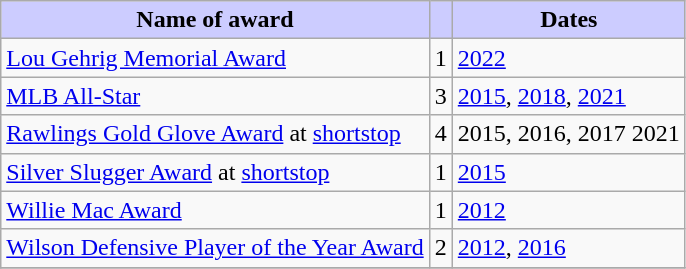<table class="wikitable">
<tr>
<th style="background:#ccf;">Name of award</th>
<th style="background:#ccf;"></th>
<th style="background:#ccf;">Dates</th>
</tr>
<tr>
<td><a href='#'>Lou Gehrig Memorial Award</a></td>
<td style="text-align:center;">1</td>
<td><a href='#'>2022</a></td>
</tr>
<tr>
<td><a href='#'>MLB All-Star</a></td>
<td style="text-align:center;">3</td>
<td><a href='#'>2015</a>, <a href='#'>2018</a>, <a href='#'>2021</a></td>
</tr>
<tr>
<td><a href='#'>Rawlings Gold Glove Award</a> at <a href='#'>shortstop</a></td>
<td style="text-align:center;">4</td>
<td>2015, 2016, 2017 2021</td>
</tr>
<tr>
<td><a href='#'>Silver Slugger Award</a> at <a href='#'>shortstop</a></td>
<td style="text-align:center;">1</td>
<td><a href='#'>2015</a></td>
</tr>
<tr>
<td><a href='#'>Willie Mac Award</a></td>
<td style="text-align:center;">1</td>
<td><a href='#'>2012</a></td>
</tr>
<tr>
<td><a href='#'>Wilson Defensive Player of the Year Award</a></td>
<td style="text-align:center;">2</td>
<td><a href='#'>2012</a>, <a href='#'>2016</a></td>
</tr>
<tr>
</tr>
</table>
